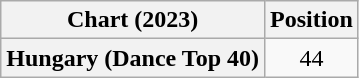<table class="wikitable plainrowheaders" style="text-align:center">
<tr>
<th scope="col">Chart (2023)</th>
<th scope="col">Position</th>
</tr>
<tr>
<th scope="row">Hungary (Dance Top 40)</th>
<td>44</td>
</tr>
</table>
